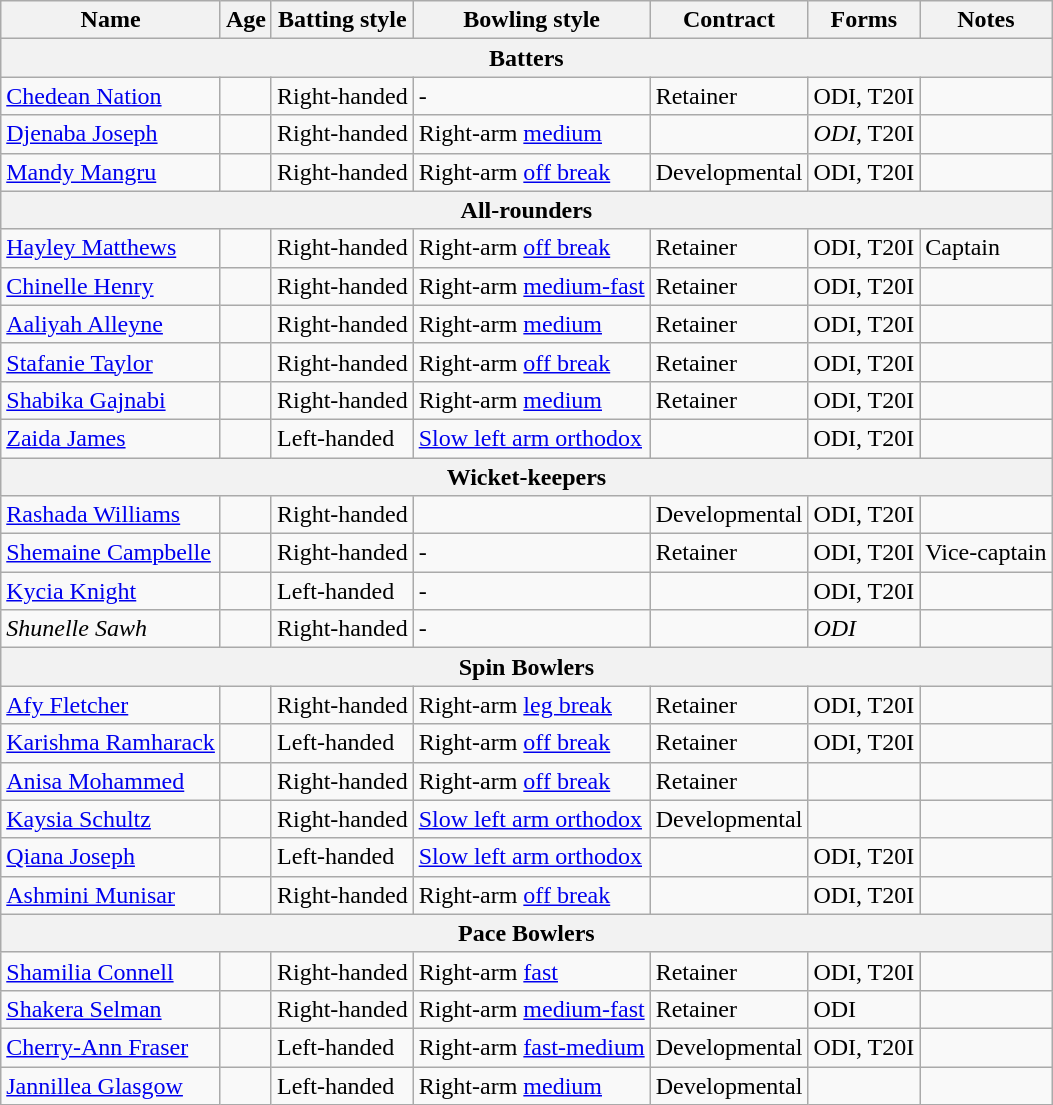<table class="wikitable">
<tr>
<th>Name</th>
<th>Age</th>
<th>Batting style</th>
<th>Bowling style</th>
<th>Contract</th>
<th>Forms</th>
<th>Notes</th>
</tr>
<tr>
<th colspan="7">Batters</th>
</tr>
<tr>
<td> <a href='#'>Chedean Nation</a></td>
<td></td>
<td>Right-handed</td>
<td>-</td>
<td>Retainer</td>
<td>ODI, T20I</td>
<td></td>
</tr>
<tr>
<td> <a href='#'>Djenaba Joseph</a></td>
<td></td>
<td>Right-handed</td>
<td>Right-arm <a href='#'>medium</a></td>
<td></td>
<td><em>ODI</em>, T20I</td>
<td></td>
</tr>
<tr>
<td> <a href='#'>Mandy Mangru</a></td>
<td></td>
<td>Right-handed</td>
<td>Right-arm <a href='#'>off break</a></td>
<td>Developmental</td>
<td>ODI, T20I</td>
<td></td>
</tr>
<tr>
<th colspan="7">All-rounders</th>
</tr>
<tr>
<td> <a href='#'>Hayley Matthews</a></td>
<td></td>
<td>Right-handed</td>
<td>Right-arm <a href='#'>off break</a></td>
<td>Retainer</td>
<td>ODI, T20I</td>
<td>Captain</td>
</tr>
<tr>
<td> <a href='#'>Chinelle Henry</a></td>
<td></td>
<td>Right-handed</td>
<td>Right-arm <a href='#'>medium-fast</a></td>
<td>Retainer</td>
<td>ODI, T20I</td>
<td></td>
</tr>
<tr>
<td> <a href='#'>Aaliyah Alleyne</a></td>
<td></td>
<td>Right-handed</td>
<td>Right-arm <a href='#'>medium</a></td>
<td>Retainer</td>
<td>ODI, T20I</td>
<td></td>
</tr>
<tr>
<td> <a href='#'>Stafanie Taylor</a></td>
<td></td>
<td>Right-handed</td>
<td>Right-arm <a href='#'>off break</a></td>
<td>Retainer</td>
<td>ODI, T20I</td>
<td></td>
</tr>
<tr>
<td> <a href='#'>Shabika Gajnabi</a></td>
<td></td>
<td>Right-handed</td>
<td>Right-arm <a href='#'>medium</a></td>
<td>Retainer</td>
<td>ODI, T20I</td>
<td></td>
</tr>
<tr>
<td> <a href='#'>Zaida James</a></td>
<td></td>
<td>Left-handed</td>
<td><a href='#'>Slow left arm orthodox</a></td>
<td></td>
<td>ODI, T20I</td>
<td></td>
</tr>
<tr>
<th colspan="7">Wicket-keepers</th>
</tr>
<tr>
<td> <a href='#'>Rashada Williams</a></td>
<td></td>
<td>Right-handed</td>
<td></td>
<td>Developmental</td>
<td>ODI, T20I</td>
<td></td>
</tr>
<tr>
<td> <a href='#'>Shemaine Campbelle</a></td>
<td></td>
<td>Right-handed</td>
<td>-</td>
<td>Retainer</td>
<td>ODI, T20I</td>
<td>Vice-captain</td>
</tr>
<tr>
<td> <a href='#'>Kycia Knight</a></td>
<td></td>
<td>Left-handed</td>
<td>-</td>
<td></td>
<td>ODI, T20I</td>
<td></td>
</tr>
<tr>
<td> <em>Shunelle Sawh</em></td>
<td></td>
<td>Right-handed</td>
<td>-</td>
<td></td>
<td><em>ODI</em></td>
<td></td>
</tr>
<tr>
<th colspan="7">Spin Bowlers</th>
</tr>
<tr>
<td> <a href='#'>Afy Fletcher</a></td>
<td></td>
<td>Right-handed</td>
<td>Right-arm <a href='#'>leg break</a></td>
<td>Retainer</td>
<td>ODI, T20I</td>
<td></td>
</tr>
<tr>
<td> <a href='#'>Karishma Ramharack</a></td>
<td></td>
<td>Left-handed</td>
<td>Right-arm <a href='#'>off break</a></td>
<td>Retainer</td>
<td>ODI, T20I</td>
<td></td>
</tr>
<tr>
<td> <a href='#'>Anisa Mohammed</a></td>
<td></td>
<td>Right-handed</td>
<td>Right-arm <a href='#'>off break</a></td>
<td>Retainer</td>
<td></td>
<td></td>
</tr>
<tr>
<td> <a href='#'>Kaysia Schultz</a></td>
<td></td>
<td>Right-handed</td>
<td><a href='#'>Slow left arm orthodox</a></td>
<td>Developmental</td>
<td></td>
<td></td>
</tr>
<tr>
<td> <a href='#'>Qiana Joseph</a></td>
<td></td>
<td>Left-handed</td>
<td><a href='#'>Slow left arm orthodox</a></td>
<td></td>
<td>ODI, T20I</td>
<td></td>
</tr>
<tr>
<td> <a href='#'>Ashmini Munisar</a></td>
<td></td>
<td>Right-handed</td>
<td>Right-arm <a href='#'>off break</a></td>
<td></td>
<td>ODI, T20I</td>
<td></td>
</tr>
<tr>
<th colspan="7">Pace Bowlers</th>
</tr>
<tr>
<td> <a href='#'>Shamilia Connell</a></td>
<td></td>
<td>Right-handed</td>
<td>Right-arm <a href='#'>fast</a></td>
<td>Retainer</td>
<td>ODI, T20I</td>
<td></td>
</tr>
<tr>
<td> <a href='#'>Shakera Selman</a></td>
<td></td>
<td>Right-handed</td>
<td>Right-arm <a href='#'>medium-fast</a></td>
<td>Retainer</td>
<td>ODI</td>
<td></td>
</tr>
<tr>
<td> <a href='#'>Cherry-Ann Fraser</a></td>
<td></td>
<td>Left-handed</td>
<td>Right-arm <a href='#'>fast-medium</a></td>
<td>Developmental</td>
<td>ODI, T20I</td>
<td></td>
</tr>
<tr>
<td> <a href='#'>Jannillea Glasgow</a></td>
<td></td>
<td>Left-handed</td>
<td>Right-arm <a href='#'>medium</a></td>
<td>Developmental</td>
<td></td>
<td></td>
</tr>
</table>
